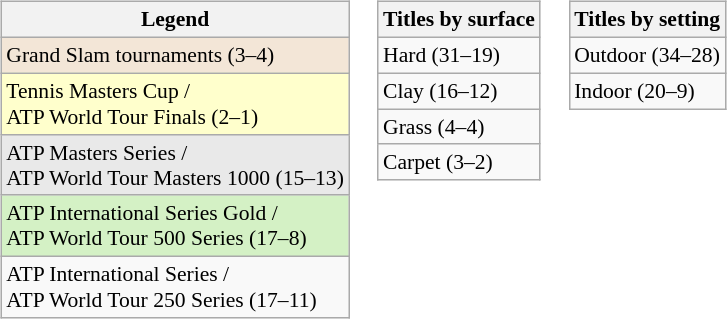<table>
<tr valign="top">
<td><br><table class="wikitable" style=font-size:90%>
<tr>
<th>Legend</th>
</tr>
<tr style="background:#f3e6d7;">
<td>Grand Slam tournaments (3–4)</td>
</tr>
<tr style="background:#ffffcc;">
<td>Tennis Masters Cup / <br>ATP World Tour Finals (2–1)</td>
</tr>
<tr style="background:#e9e9e9;">
<td>ATP Masters Series / <br>ATP World Tour Masters 1000 (15–13)</td>
</tr>
<tr style="background:#d4f1c5;">
<td>ATP International Series Gold / <br>ATP World Tour 500 Series (17–8)</td>
</tr>
<tr>
<td>ATP International Series / <br>ATP World Tour 250 Series (17–11)</td>
</tr>
</table>
</td>
<td><br><table class="wikitable" style=font-size:90%>
<tr>
<th>Titles by surface</th>
</tr>
<tr>
<td>Hard (31–19)</td>
</tr>
<tr>
<td>Clay (16–12)</td>
</tr>
<tr>
<td>Grass (4–4)</td>
</tr>
<tr>
<td>Carpet (3–2)</td>
</tr>
</table>
</td>
<td><br><table class="wikitable" style=font-size:90%>
<tr>
<th>Titles by setting</th>
</tr>
<tr>
<td>Outdoor (34–28)</td>
</tr>
<tr>
<td>Indoor (20–9)</td>
</tr>
</table>
</td>
</tr>
</table>
